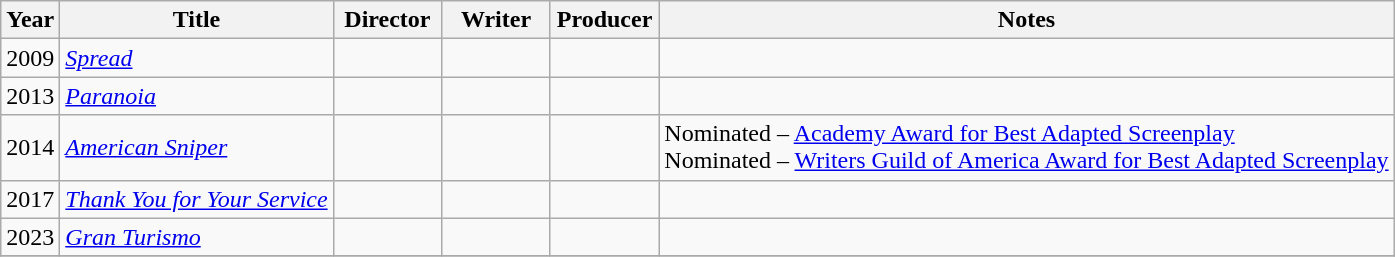<table class="wikitable">
<tr>
<th>Year</th>
<th>Title</th>
<th width=65>Director</th>
<th width=65>Writer</th>
<th width=65>Producer</th>
<th>Notes</th>
</tr>
<tr>
<td>2009</td>
<td><em><a href='#'>Spread</a></em></td>
<td></td>
<td></td>
<td></td>
<td></td>
</tr>
<tr>
<td>2013</td>
<td><em><a href='#'>Paranoia</a></em></td>
<td></td>
<td></td>
<td></td>
<td></td>
</tr>
<tr>
<td>2014</td>
<td><em><a href='#'>American Sniper</a></em></td>
<td></td>
<td></td>
<td></td>
<td>Nominated – <a href='#'>Academy Award for Best Adapted Screenplay</a><br>Nominated – <a href='#'>Writers Guild of America Award for Best Adapted Screenplay</a></td>
</tr>
<tr>
<td>2017</td>
<td><em><a href='#'>Thank You for Your Service</a></em></td>
<td></td>
<td></td>
<td></td>
<td></td>
</tr>
<tr>
<td>2023</td>
<td><em><a href='#'>Gran Turismo</a></em></td>
<td></td>
<td></td>
<td></td>
<td></td>
</tr>
<tr>
</tr>
</table>
